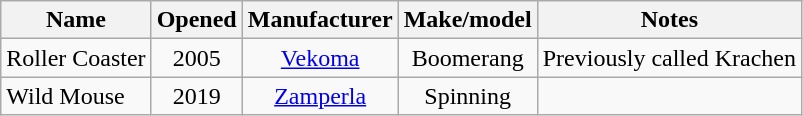<table class="wikitable sortable">
<tr>
<th>Name</th>
<th>Opened</th>
<th>Manufacturer</th>
<th>Make/model</th>
<th>Notes</th>
</tr>
<tr>
<td>Roller Coaster</td>
<td style="text-align:center">2005</td>
<td style="text-align:center"><a href='#'>Vekoma</a></td>
<td style="text-align:center">Boomerang</td>
<td style="text-align:center">Previously called Krachen</td>
</tr>
<tr>
<td>Wild Mouse</td>
<td style="text-align:center">2019</td>
<td style="text-align:center"><a href='#'>Zamperla</a></td>
<td style="text-align:center">Spinning</td>
<td style="text-align:center"></td>
</tr>
</table>
